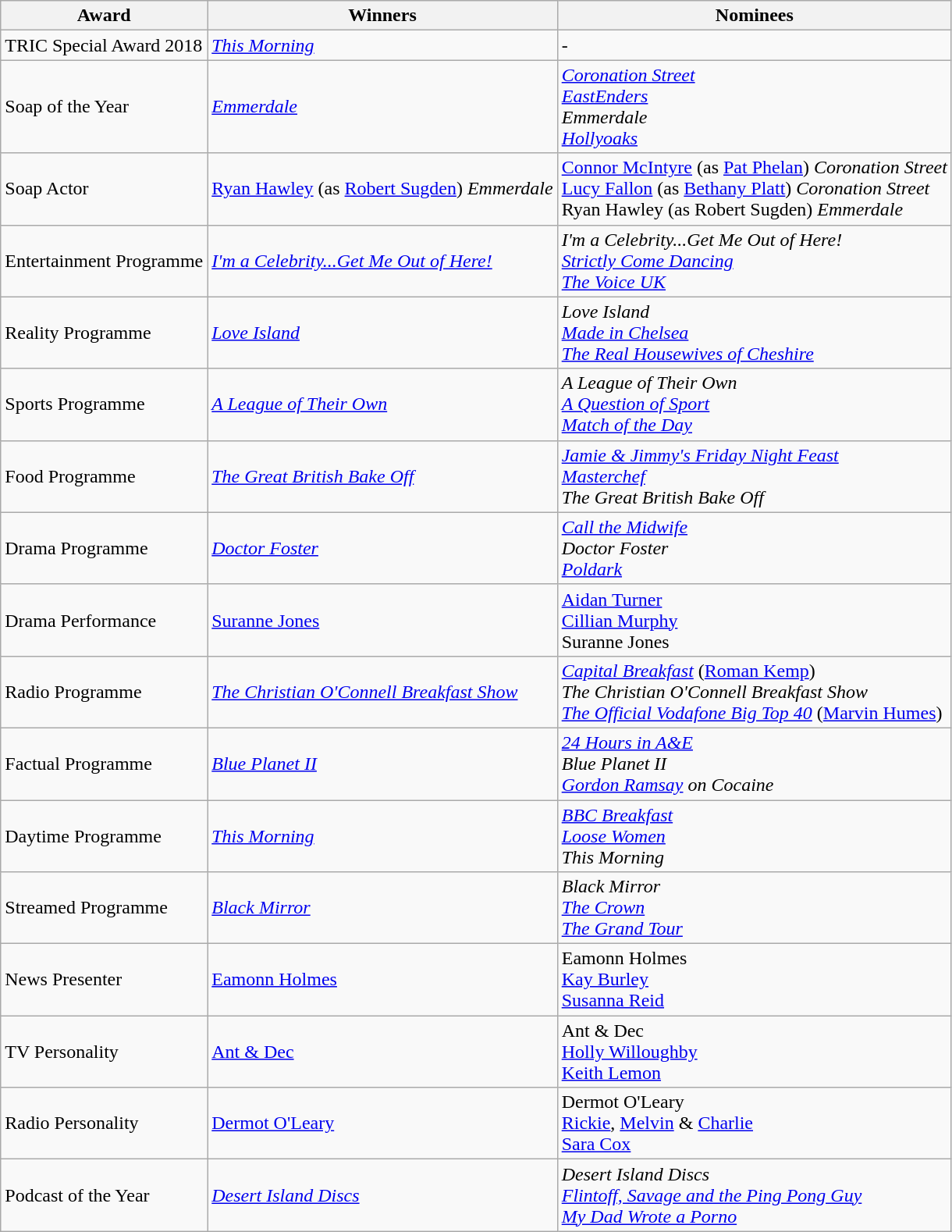<table class="wikitable">
<tr>
<th>Award</th>
<th>Winners</th>
<th>Nominees</th>
</tr>
<tr>
<td>TRIC Special Award 2018</td>
<td><em><a href='#'>This Morning</a></em></td>
<td>-</td>
</tr>
<tr>
<td>Soap of the Year</td>
<td><em><a href='#'>Emmerdale</a></em></td>
<td><em><a href='#'>Coronation Street</a></em> <br><em><a href='#'>EastEnders</a> <br>Emmerdale <br><a href='#'>Hollyoaks</a></em></td>
</tr>
<tr>
<td>Soap Actor</td>
<td><a href='#'>Ryan Hawley</a> (as <a href='#'>Robert Sugden</a>) <em>Emmerdale</em></td>
<td><a href='#'>Connor McIntyre</a> (as <a href='#'>Pat Phelan</a>) <em>Coronation Street</em> <br><a href='#'>Lucy Fallon</a> (as <a href='#'>Bethany Platt</a>) <em>Coronation Street</em><br>Ryan Hawley (as Robert Sugden) <em>Emmerdale</em></td>
</tr>
<tr>
<td>Entertainment Programme</td>
<td><em><a href='#'>I'm a Celebrity...Get Me Out of Here!</a></em></td>
<td><em>I'm a Celebrity...Get Me Out of Here! <br><a href='#'>Strictly Come Dancing</a> <br><a href='#'>The Voice UK</a></em></td>
</tr>
<tr>
<td>Reality Programme</td>
<td><em><a href='#'>Love Island</a></em></td>
<td><em>Love Island <br><a href='#'>Made in Chelsea</a> <br><a href='#'>The Real Housewives of Cheshire</a></em></td>
</tr>
<tr>
<td>Sports Programme</td>
<td><em><a href='#'>A League of Their Own</a></em></td>
<td><em>A League of Their Own <br><a href='#'>A Question of Sport</a> <br><a href='#'>Match of the Day</a></em></td>
</tr>
<tr>
<td>Food Programme</td>
<td><em><a href='#'>The Great British Bake Off</a></em></td>
<td><em><a href='#'>Jamie & Jimmy's Friday Night Feast</a> <br><a href='#'>Masterchef</a> <br>The Great British Bake Off</em></td>
</tr>
<tr>
<td>Drama Programme</td>
<td><em><a href='#'>Doctor Foster</a></em></td>
<td><em><a href='#'>Call the Midwife</a> <br>Doctor Foster <br><a href='#'>Poldark</a></em></td>
</tr>
<tr>
<td>Drama Performance</td>
<td><a href='#'>Suranne Jones</a></td>
<td><a href='#'>Aidan Turner</a> <br><a href='#'>Cillian Murphy</a> <br>Suranne Jones</td>
</tr>
<tr>
<td>Radio Programme</td>
<td><em><a href='#'>The Christian O'Connell Breakfast Show</a></em></td>
<td><em><a href='#'>Capital Breakfast</a></em> (<a href='#'>Roman Kemp</a>) <em><br>The Christian O'Connell Breakfast Show <br><a href='#'>The Official Vodafone Big Top 40</a></em> (<a href='#'>Marvin Humes</a>)</td>
</tr>
<tr>
<td>Factual Programme</td>
<td><em><a href='#'>Blue Planet II</a></em></td>
<td><em><a href='#'>24 Hours in A&E</a> <br>Blue Planet II <br><a href='#'>Gordon Ramsay</a> on Cocaine</em></td>
</tr>
<tr>
<td>Daytime Programme</td>
<td><em><a href='#'>This Morning</a></em></td>
<td><em><a href='#'>BBC Breakfast</a> <br><a href='#'>Loose Women</a> <br>This Morning</em></td>
</tr>
<tr>
<td>Streamed Programme</td>
<td><em><a href='#'>Black Mirror</a></em></td>
<td><em>Black Mirror <br><a href='#'>The Crown</a> <br><a href='#'>The Grand Tour</a></em></td>
</tr>
<tr>
<td>News Presenter</td>
<td><a href='#'>Eamonn Holmes</a></td>
<td>Eamonn Holmes <br><a href='#'>Kay Burley</a> <br><a href='#'>Susanna Reid</a></td>
</tr>
<tr>
<td>TV Personality</td>
<td><a href='#'>Ant & Dec</a></td>
<td>Ant & Dec <br><a href='#'>Holly Willoughby</a> <br><a href='#'>Keith Lemon</a></td>
</tr>
<tr>
<td>Radio Personality</td>
<td><a href='#'>Dermot O'Leary</a></td>
<td>Dermot O'Leary <br><a href='#'>Rickie</a>, <a href='#'>Melvin</a> & <a href='#'>Charlie</a> <br><a href='#'>Sara Cox</a></td>
</tr>
<tr>
<td>Podcast of the Year</td>
<td><em><a href='#'>Desert Island Discs</a></em></td>
<td><em>Desert Island Discs <br><a href='#'>Flintoff, Savage and the Ping Pong Guy</a> <br><a href='#'>My Dad Wrote a Porno</a></em></td>
</tr>
</table>
